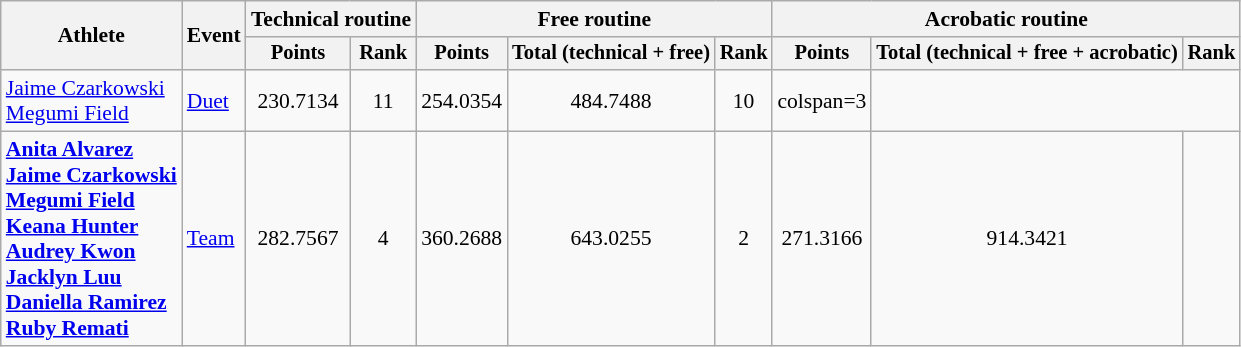<table class=wikitable style=font-size:90%;text-align:center>
<tr>
<th rowspan=2>Athlete</th>
<th rowspan=2>Event</th>
<th colspan=2>Technical routine</th>
<th colspan=3>Free routine</th>
<th colspan=3>Acrobatic routine</th>
</tr>
<tr style="font-size:95%">
<th>Points</th>
<th>Rank</th>
<th>Points</th>
<th>Total (technical + free)</th>
<th>Rank</th>
<th>Points</th>
<th>Total (technical + free + acrobatic)</th>
<th>Rank</th>
</tr>
<tr>
<td align=left><a href='#'>Jaime Czarkowski</a><br><a href='#'>Megumi Field</a></td>
<td align=left><a href='#'>Duet</a></td>
<td>230.7134</td>
<td>11</td>
<td>254.0354</td>
<td>484.7488</td>
<td>10</td>
<td>colspan=3 </td>
</tr>
<tr>
<td align=left><strong><a href='#'>Anita Alvarez</a><br><a href='#'>Jaime Czarkowski</a><br><a href='#'>Megumi Field</a><br><a href='#'>Keana Hunter</a><br><a href='#'>Audrey Kwon</a><br><a href='#'>Jacklyn Luu</a><br><a href='#'>Daniella Ramirez</a><br><a href='#'>Ruby Remati</a></strong></td>
<td align=left><a href='#'>Team</a></td>
<td>282.7567</td>
<td>4</td>
<td>360.2688</td>
<td>643.0255</td>
<td>2</td>
<td>271.3166</td>
<td>914.3421</td>
<td></td>
</tr>
</table>
